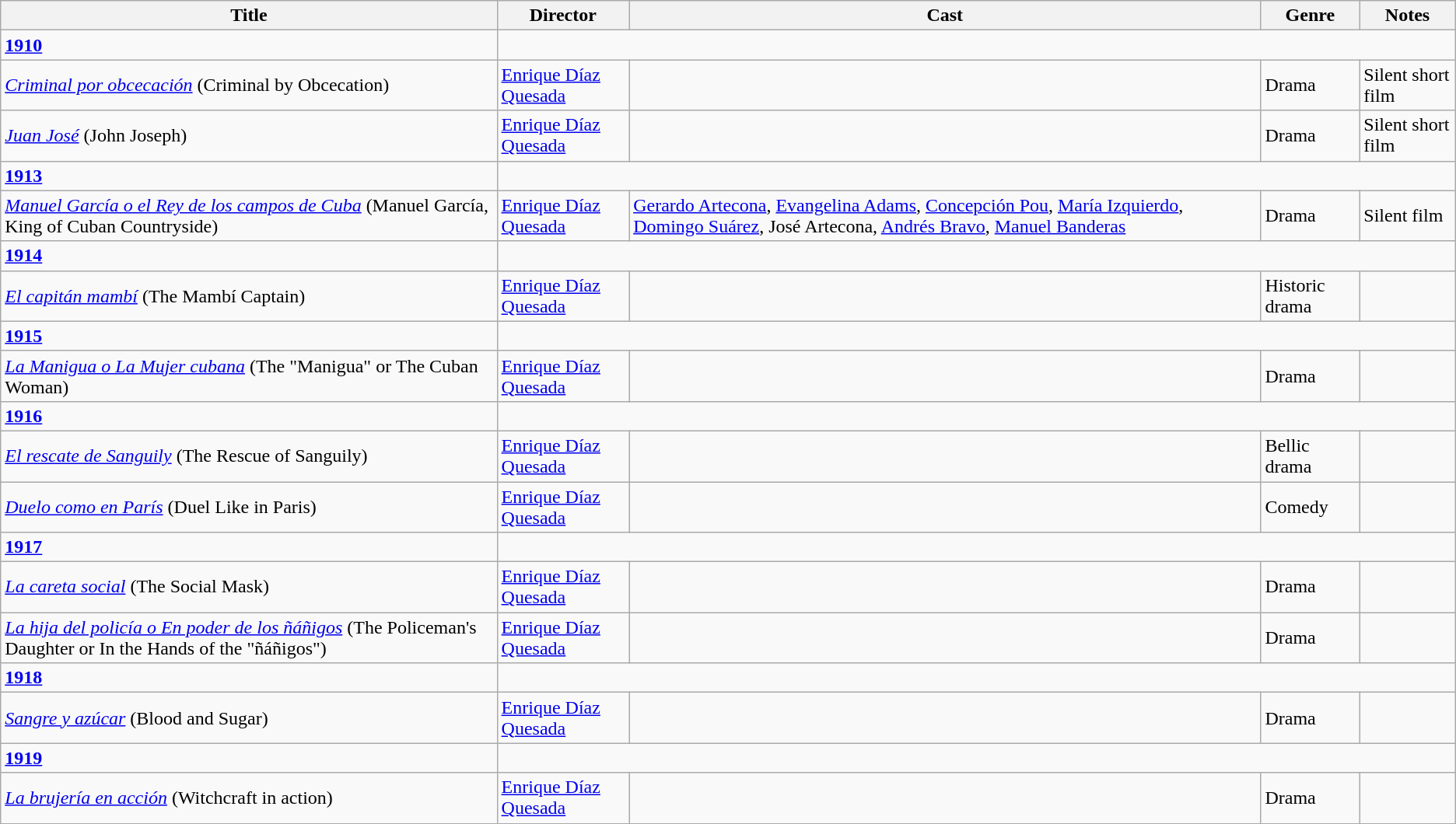<table class="wikitable">
<tr>
<th>Title</th>
<th>Director</th>
<th>Cast</th>
<th>Genre</th>
<th>Notes</th>
</tr>
<tr>
<td><strong><a href='#'>1910</a></strong></td>
</tr>
<tr>
<td><em><a href='#'>Criminal por obcecación</a></em> (Criminal by Obcecation)</td>
<td><a href='#'>Enrique Díaz Quesada</a></td>
<td></td>
<td>Drama</td>
<td>Silent short film</td>
</tr>
<tr>
<td><em><a href='#'>Juan José</a></em> (John Joseph)</td>
<td><a href='#'>Enrique Díaz Quesada</a></td>
<td></td>
<td>Drama</td>
<td>Silent short film</td>
</tr>
<tr>
<td><strong><a href='#'>1913</a></strong></td>
</tr>
<tr>
<td><em><a href='#'>Manuel García o el Rey de los campos de Cuba</a></em> (Manuel García, King of Cuban Countryside)</td>
<td><a href='#'>Enrique Díaz Quesada</a></td>
<td><a href='#'>Gerardo Artecona</a>, <a href='#'>Evangelina Adams</a>, <a href='#'>Concepción Pou</a>, <a href='#'>María Izquierdo</a>, <a href='#'>Domingo Suárez</a>, José Artecona, <a href='#'>Andrés Bravo</a>, <a href='#'>Manuel Banderas</a></td>
<td>Drama</td>
<td>Silent film</td>
</tr>
<tr>
<td><strong><a href='#'>1914</a></strong></td>
</tr>
<tr>
<td><em><a href='#'>El capitán mambí</a></em> (The Mambí Captain)</td>
<td><a href='#'>Enrique Díaz Quesada</a></td>
<td></td>
<td>Historic drama</td>
<td></td>
</tr>
<tr>
<td><strong><a href='#'>1915</a></strong></td>
</tr>
<tr>
<td><em><a href='#'>La Manigua o La Mujer cubana</a></em> (The "Manigua" or The Cuban Woman)</td>
<td><a href='#'>Enrique Díaz Quesada</a></td>
<td></td>
<td>Drama</td>
<td></td>
</tr>
<tr>
<td><strong><a href='#'>1916</a></strong></td>
</tr>
<tr>
<td><em><a href='#'>El rescate de Sanguily</a></em> (The Rescue of Sanguily)</td>
<td><a href='#'>Enrique Díaz Quesada</a></td>
<td></td>
<td>Bellic drama</td>
<td></td>
</tr>
<tr>
<td><em><a href='#'>Duelo como en París</a></em> (Duel Like in Paris)</td>
<td><a href='#'>Enrique Díaz Quesada</a></td>
<td></td>
<td>Comedy</td>
<td></td>
</tr>
<tr>
<td><strong><a href='#'>1917</a></strong></td>
</tr>
<tr>
<td><em><a href='#'>La careta social</a></em> (The Social Mask)</td>
<td><a href='#'>Enrique Díaz Quesada</a></td>
<td></td>
<td>Drama</td>
<td></td>
</tr>
<tr>
<td><em><a href='#'>La hija del policía o En poder de los ñáñigos</a></em> (The Policeman's Daughter or In the Hands of the "ñáñigos")</td>
<td><a href='#'>Enrique Díaz Quesada</a></td>
<td></td>
<td>Drama</td>
<td></td>
</tr>
<tr>
<td><strong><a href='#'>1918</a></strong></td>
</tr>
<tr>
<td><em><a href='#'>Sangre y azúcar</a></em> (Blood and Sugar)</td>
<td><a href='#'>Enrique Díaz Quesada</a></td>
<td></td>
<td>Drama</td>
<td></td>
</tr>
<tr>
<td><strong><a href='#'>1919</a></strong></td>
</tr>
<tr>
<td><em><a href='#'>La brujería en acción</a></em> (Witchcraft in action)</td>
<td><a href='#'>Enrique Díaz Quesada</a></td>
<td></td>
<td>Drama</td>
<td></td>
</tr>
</table>
